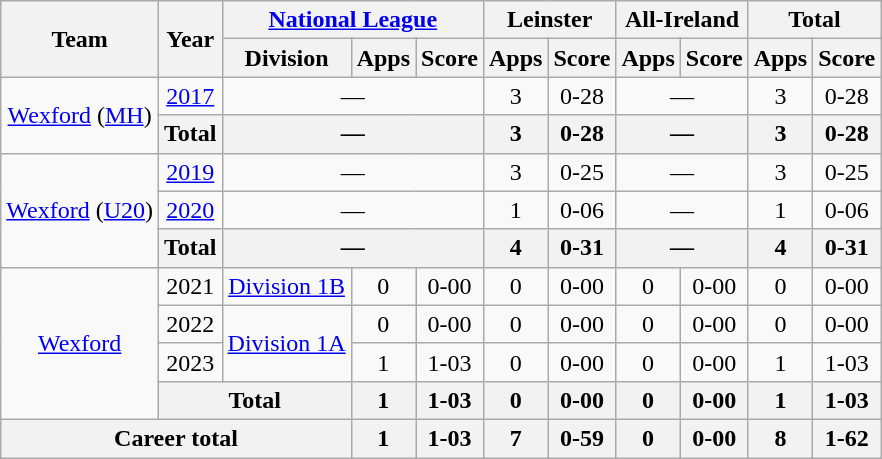<table class="wikitable" style="text-align:center">
<tr>
<th rowspan="2">Team</th>
<th rowspan="2">Year</th>
<th colspan="3"><a href='#'>National League</a></th>
<th colspan="2">Leinster</th>
<th colspan="2">All-Ireland</th>
<th colspan="2">Total</th>
</tr>
<tr>
<th>Division</th>
<th>Apps</th>
<th>Score</th>
<th>Apps</th>
<th>Score</th>
<th>Apps</th>
<th>Score</th>
<th>Apps</th>
<th>Score</th>
</tr>
<tr>
<td rowspan="2"><a href='#'>Wexford</a> (<a href='#'>MH</a>)</td>
<td><a href='#'>2017</a></td>
<td colspan=3>—</td>
<td>3</td>
<td>0-28</td>
<td colspan=2>—</td>
<td>3</td>
<td>0-28</td>
</tr>
<tr>
<th>Total</th>
<th colspan=3>—</th>
<th>3</th>
<th>0-28</th>
<th colspan=2>—</th>
<th>3</th>
<th>0-28</th>
</tr>
<tr>
<td rowspan="3"><a href='#'>Wexford</a> (<a href='#'>U20</a>)</td>
<td><a href='#'>2019</a></td>
<td colspan=3>—</td>
<td>3</td>
<td>0-25</td>
<td colspan=2>—</td>
<td>3</td>
<td>0-25</td>
</tr>
<tr>
<td><a href='#'>2020</a></td>
<td colspan=3>—</td>
<td>1</td>
<td>0-06</td>
<td colspan=2>—</td>
<td>1</td>
<td>0-06</td>
</tr>
<tr>
<th>Total</th>
<th colspan=3>—</th>
<th>4</th>
<th>0-31</th>
<th colspan=2>—</th>
<th>4</th>
<th>0-31</th>
</tr>
<tr>
<td rowspan="4"><a href='#'>Wexford</a></td>
<td>2021</td>
<td rowspan="1"><a href='#'>Division 1B</a></td>
<td>0</td>
<td>0-00</td>
<td>0</td>
<td>0-00</td>
<td>0</td>
<td>0-00</td>
<td>0</td>
<td>0-00</td>
</tr>
<tr>
<td>2022</td>
<td rowspan="2"><a href='#'>Division 1A</a></td>
<td>0</td>
<td>0-00</td>
<td>0</td>
<td>0-00</td>
<td>0</td>
<td>0-00</td>
<td>0</td>
<td>0-00</td>
</tr>
<tr>
<td>2023</td>
<td>1</td>
<td>1-03</td>
<td>0</td>
<td>0-00</td>
<td>0</td>
<td>0-00</td>
<td>1</td>
<td>1-03</td>
</tr>
<tr>
<th colspan="2">Total</th>
<th>1</th>
<th>1-03</th>
<th>0</th>
<th>0-00</th>
<th>0</th>
<th>0-00</th>
<th>1</th>
<th>1-03</th>
</tr>
<tr>
<th colspan="3">Career total</th>
<th>1</th>
<th>1-03</th>
<th>7</th>
<th>0-59</th>
<th>0</th>
<th>0-00</th>
<th>8</th>
<th>1-62</th>
</tr>
</table>
